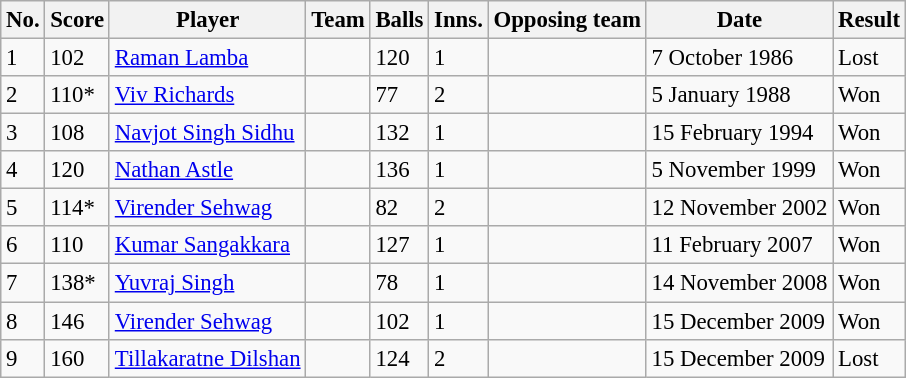<table class="wikitable sortable" style="font-size:95%">
<tr>
<th>No.</th>
<th>Score</th>
<th>Player</th>
<th>Team</th>
<th>Balls</th>
<th>Inns.</th>
<th>Opposing team</th>
<th>Date</th>
<th>Result</th>
</tr>
<tr>
<td>1</td>
<td>102</td>
<td><a href='#'>Raman Lamba</a></td>
<td></td>
<td>120</td>
<td>1</td>
<td></td>
<td>7 October 1986</td>
<td>Lost</td>
</tr>
<tr>
<td>2</td>
<td>110*</td>
<td><a href='#'>Viv Richards</a></td>
<td></td>
<td>77</td>
<td>2</td>
<td></td>
<td>5 January 1988</td>
<td>Won</td>
</tr>
<tr>
<td>3</td>
<td>108</td>
<td><a href='#'>Navjot Singh Sidhu</a></td>
<td></td>
<td>132</td>
<td>1</td>
<td></td>
<td>15 February 1994</td>
<td>Won</td>
</tr>
<tr>
<td>4</td>
<td>120</td>
<td><a href='#'>Nathan Astle</a></td>
<td></td>
<td>136</td>
<td>1</td>
<td></td>
<td>5 November 1999</td>
<td>Won</td>
</tr>
<tr>
<td>5</td>
<td>114*</td>
<td><a href='#'>Virender Sehwag</a></td>
<td></td>
<td>82</td>
<td>2</td>
<td></td>
<td>12 November 2002</td>
<td>Won</td>
</tr>
<tr>
<td>6</td>
<td>110</td>
<td><a href='#'>Kumar Sangakkara</a></td>
<td></td>
<td>127</td>
<td>1</td>
<td></td>
<td>11 February 2007</td>
<td>Won</td>
</tr>
<tr>
<td>7</td>
<td>138*</td>
<td><a href='#'>Yuvraj Singh</a></td>
<td></td>
<td>78</td>
<td>1</td>
<td></td>
<td>14 November 2008</td>
<td>Won</td>
</tr>
<tr>
<td>8</td>
<td>146</td>
<td><a href='#'>Virender Sehwag</a></td>
<td></td>
<td>102</td>
<td>1</td>
<td></td>
<td>15 December 2009</td>
<td>Won</td>
</tr>
<tr>
<td>9</td>
<td>160</td>
<td><a href='#'>Tillakaratne Dilshan</a></td>
<td></td>
<td>124</td>
<td>2</td>
<td></td>
<td>15 December 2009</td>
<td>Lost</td>
</tr>
</table>
